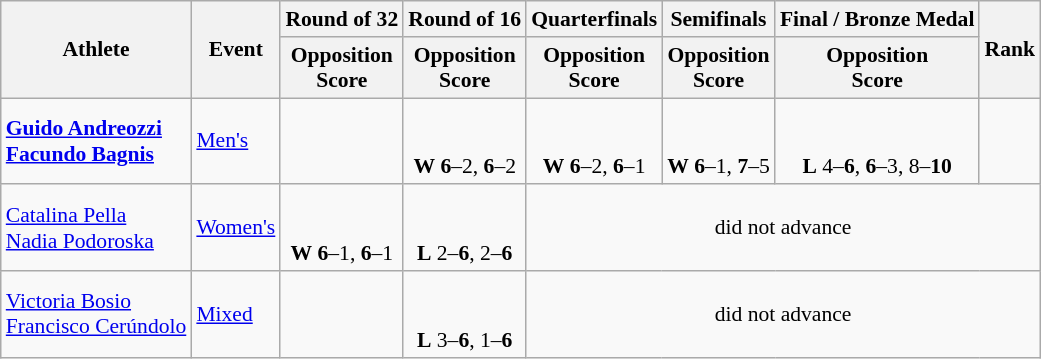<table class="wikitable" border="1" style="font-size:90%">
<tr>
<th rowspan=2>Athlete</th>
<th rowspan=2>Event</th>
<th>Round of 32</th>
<th>Round of 16</th>
<th>Quarterfinals</th>
<th>Semifinals</th>
<th>Final / Bronze Medal</th>
<th rowspan=2>Rank</th>
</tr>
<tr>
<th>Opposition<br>Score</th>
<th>Opposition<br>Score</th>
<th>Opposition<br>Score</th>
<th>Opposition<br>Score</th>
<th>Opposition<br>Score</th>
</tr>
<tr style="text-align:center">
<td style="text-align:left"><strong><a href='#'>Guido Andreozzi</a><br><a href='#'>Facundo Bagnis</a></strong></td>
<td style="text-align:left"><a href='#'>Men's</a></td>
<td></td>
<td><br><br><strong>W</strong> <strong>6</strong>–2, <strong>6</strong>–2</td>
<td><br><br><strong>W</strong> <strong>6</strong>–2, <strong>6</strong>–1</td>
<td><br><br><strong>W</strong> <strong>6</strong>–1, <strong>7</strong>–5</td>
<td><br><br><strong>L</strong> 4–<strong>6</strong>, <strong>6</strong>–3, 8–<strong>10</strong></td>
<td></td>
</tr>
<tr style="text-align:center">
<td style="text-align:left"><a href='#'>Catalina Pella</a><br><a href='#'>Nadia Podoroska</a></td>
<td style="text-align:left"><a href='#'>Women's</a></td>
<td><br><br><strong>W</strong> <strong>6</strong>–1, <strong>6</strong>–1</td>
<td><br><br><strong>L</strong> 2–<strong>6</strong>, 2–<strong>6</strong></td>
<td colspan=4>did not advance</td>
</tr>
<tr style="text-align:center">
<td style="text-align:left"><a href='#'>Victoria Bosio</a><br><a href='#'>Francisco Cerúndolo</a></td>
<td style="text-align:left"><a href='#'>Mixed</a></td>
<td></td>
<td><br><br><strong>L</strong> 3–<strong>6</strong>, 1–<strong>6</strong></td>
<td colspan=4>did not advance</td>
</tr>
</table>
